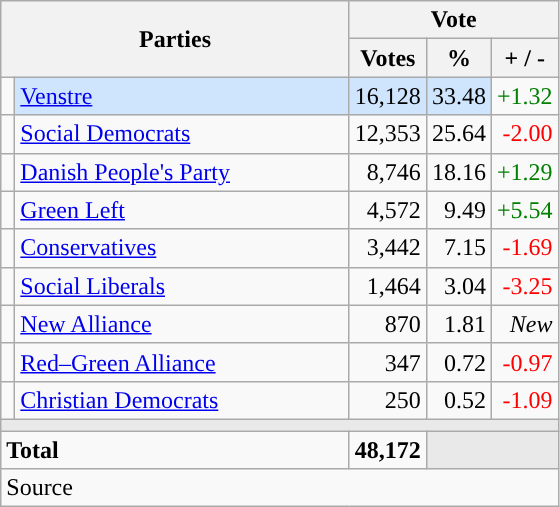<table class="wikitable" style="text-align:right;">
<tr>
<th style="text-align:centre;" rowspan="2" colspan="2" width="225">Parties</th>
<th colspan="3">Vote</th>
</tr>
<tr>
<th width="15">Votes</th>
<th width="15">%</th>
<th width="15">+ / -</th>
</tr>
<tr>
<td width="2" style="color:inherit;background:"></td>
<td bgcolor=#cfe5fe  align="left"><a href='#'>Venstre</a></td>
<td bgcolor=#cfe5fe>16,128</td>
<td bgcolor=#cfe5fe>33.48</td>
<td style=color:green;>+1.32</td>
</tr>
<tr>
<td width="2" style="color:inherit;background:"></td>
<td align="left"><a href='#'>Social Democrats</a></td>
<td>12,353</td>
<td>25.64</td>
<td style=color:red;>-2.00</td>
</tr>
<tr>
<td width="2" style="color:inherit;background:"></td>
<td align="left"><a href='#'>Danish People's Party</a></td>
<td>8,746</td>
<td>18.16</td>
<td style=color:green;>+1.29</td>
</tr>
<tr>
<td width="2" style="color:inherit;background:"></td>
<td align="left"><a href='#'>Green Left</a></td>
<td>4,572</td>
<td>9.49</td>
<td style=color:green;>+5.54</td>
</tr>
<tr>
<td width="2" style="color:inherit;background:"></td>
<td align="left"><a href='#'>Conservatives</a></td>
<td>3,442</td>
<td>7.15</td>
<td style=color:red;>-1.69</td>
</tr>
<tr>
<td width="2" style="color:inherit;background:"></td>
<td align="left"><a href='#'>Social Liberals</a></td>
<td>1,464</td>
<td>3.04</td>
<td style=color:red;>-3.25</td>
</tr>
<tr>
<td width="2" style="color:inherit;background:"></td>
<td align="left"><a href='#'>New Alliance</a></td>
<td>870</td>
<td>1.81</td>
<td><em>New</em></td>
</tr>
<tr>
<td width="2" style="color:inherit;background:"></td>
<td align="left"><a href='#'>Red–Green Alliance</a></td>
<td>347</td>
<td>0.72</td>
<td style=color:red;>-0.97</td>
</tr>
<tr>
<td width="2" style="color:inherit;background:"></td>
<td align="left"><a href='#'>Christian Democrats</a></td>
<td>250</td>
<td>0.52</td>
<td style=color:red;>-1.09</td>
</tr>
<tr>
<td colspan="7" bgcolor="#E9E9E9"></td>
</tr>
<tr>
<td align="left" colspan="2"><strong>Total</strong></td>
<td><strong>48,172</strong></td>
<td bgcolor="#E9E9E9" colspan="2"></td>
</tr>
<tr>
<td align="left" colspan="6">Source</td>
</tr>
</table>
